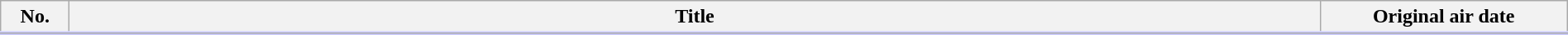<table class="wikitable" style="width:100%; margin:auto; background:#FFF;">
<tr style="border-bottom: 3px solid #CCF;">
<th style="width:3em;">No.</th>
<th>Title</th>
<th style="width:12em;">Original air date</th>
</tr>
<tr>
</tr>
</table>
